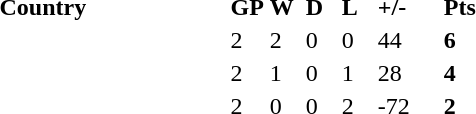<table>
<tr ---->
<td width="150"><strong>Country</strong></td>
<td width="20"><strong>GP</strong></td>
<td width="20"><strong>W</strong></td>
<td width="20"><strong>D</strong></td>
<td width="20"><strong>L</strong></td>
<td width="40"><strong>+/-</strong></td>
<td width="20"><strong>Pts</strong></td>
</tr>
<tr ---->
<td></td>
<td>2</td>
<td>2</td>
<td>0</td>
<td>0</td>
<td>44</td>
<td><strong>6</strong></td>
</tr>
<tr ---->
<td></td>
<td>2</td>
<td>1</td>
<td>0</td>
<td>1</td>
<td>28</td>
<td><strong>4</strong></td>
</tr>
<tr ---->
<td></td>
<td>2</td>
<td>0</td>
<td>0</td>
<td>2</td>
<td>-72</td>
<td><strong>2</strong></td>
</tr>
</table>
